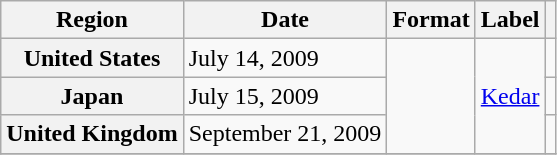<table class="wikitable plainrowheaders">
<tr>
<th scope="col">Region</th>
<th scope="col">Date</th>
<th scope="col">Format</th>
<th scope="col">Label</th>
<th scope="col"></th>
</tr>
<tr>
<th scope="row">United States</th>
<td>July 14, 2009</td>
<td rowspan="3"></td>
<td rowspan="3"><a href='#'>Kedar</a></td>
<td align="center"></td>
</tr>
<tr>
<th scope="row">Japan</th>
<td>July 15, 2009</td>
<td align="center"></td>
</tr>
<tr>
<th scope="row">United Kingdom</th>
<td>September 21, 2009</td>
<td align="center"></td>
</tr>
<tr>
</tr>
</table>
